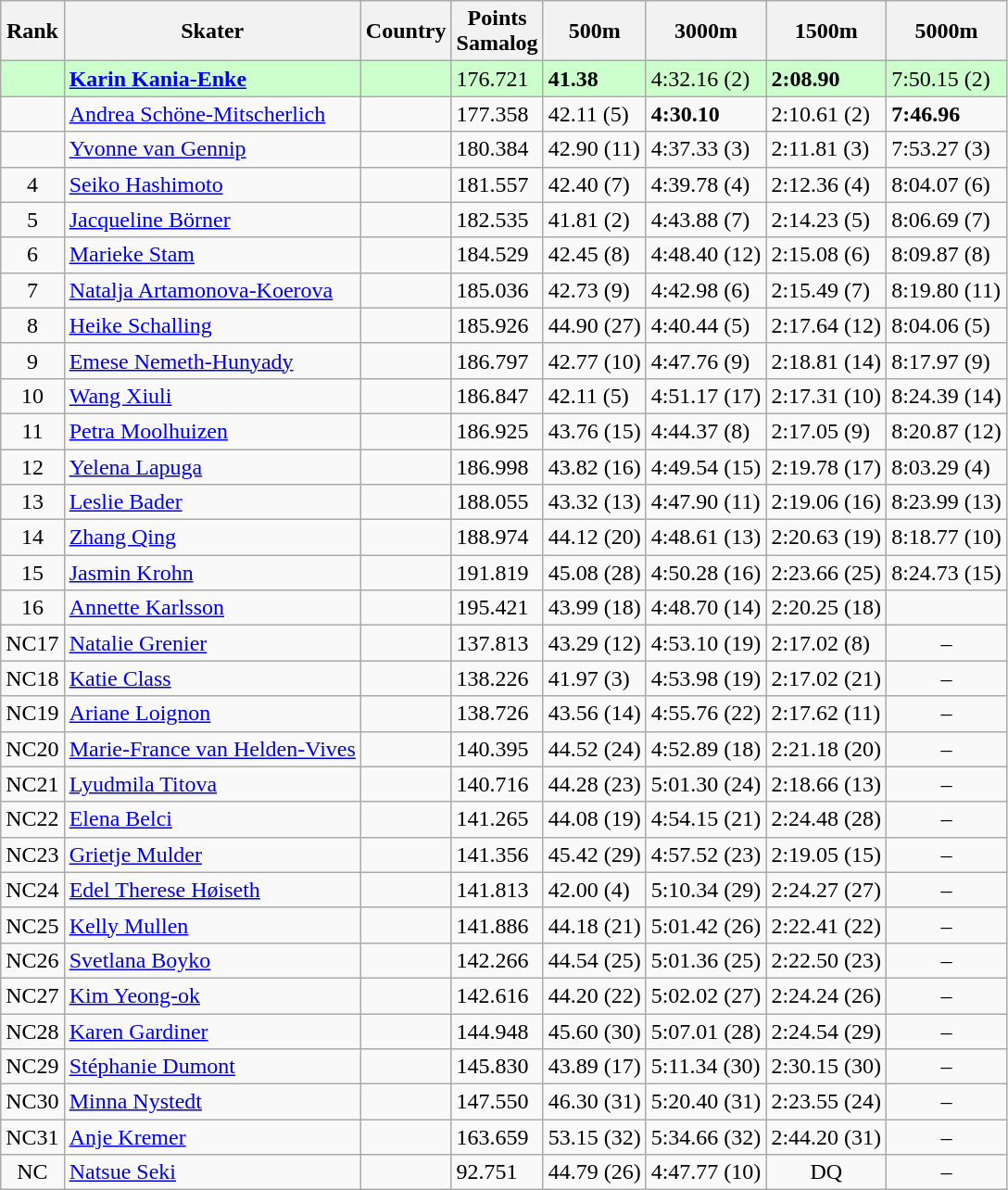<table class="wikitable sortable" style="text-align:left">
<tr>
<th>Rank</th>
<th>Skater</th>
<th>Country</th>
<th>Points <br> Samalog</th>
<th>500m</th>
<th>3000m</th>
<th>1500m</th>
<th>5000m</th>
</tr>
<tr bgcolor=ccffcc>
<td style="text-align:center"></td>
<td><strong><a href='#'>Karin Kania-Enke</a></strong></td>
<td></td>
<td>176.721</td>
<td><strong>41.38</strong> </td>
<td>4:32.16 (2)</td>
<td><strong>2:08.90</strong> </td>
<td>7:50.15 (2)</td>
</tr>
<tr>
<td style="text-align:center"></td>
<td><a href='#'>Andrea Schöne-Mitscherlich</a></td>
<td></td>
<td>177.358</td>
<td>42.11 (5)</td>
<td><strong>4:30.10</strong> </td>
<td>2:10.61 (2)</td>
<td><strong>7:46.96</strong> </td>
</tr>
<tr>
<td style="text-align:center"></td>
<td><a href='#'>Yvonne van Gennip</a></td>
<td></td>
<td>180.384</td>
<td>42.90 (11)</td>
<td>4:37.33 (3)</td>
<td>2:11.81 (3)</td>
<td>7:53.27 (3)</td>
</tr>
<tr>
<td style="text-align:center">4</td>
<td><a href='#'>Seiko Hashimoto</a></td>
<td></td>
<td>181.557</td>
<td>42.40 (7)</td>
<td>4:39.78 (4)</td>
<td>2:12.36 (4)</td>
<td>8:04.07 (6)</td>
</tr>
<tr>
<td style="text-align:center">5</td>
<td><a href='#'>Jacqueline Börner</a></td>
<td></td>
<td>182.535</td>
<td>41.81 (2)</td>
<td>4:43.88 (7)</td>
<td>2:14.23 (5)</td>
<td>8:06.69 (7)</td>
</tr>
<tr>
<td style="text-align:center">6</td>
<td><a href='#'>Marieke Stam</a></td>
<td></td>
<td>184.529</td>
<td>42.45 (8)</td>
<td>4:48.40 (12)</td>
<td>2:15.08 (6)</td>
<td>8:09.87 (8)</td>
</tr>
<tr>
<td style="text-align:center">7</td>
<td><a href='#'>Natalja Artamonova-Koerova</a></td>
<td></td>
<td>185.036</td>
<td>42.73 (9)</td>
<td>4:42.98 (6)</td>
<td>2:15.49 (7)</td>
<td>8:19.80 (11)</td>
</tr>
<tr>
<td style="text-align:center">8</td>
<td><a href='#'>Heike Schalling</a></td>
<td></td>
<td>185.926</td>
<td>44.90 (27)</td>
<td>4:40.44 (5)</td>
<td>2:17.64 (12)</td>
<td>8:04.06 (5)</td>
</tr>
<tr>
<td style="text-align:center">9</td>
<td><a href='#'>Emese Nemeth-Hunyady</a></td>
<td></td>
<td>186.797</td>
<td>42.77 (10)</td>
<td>4:47.76 (9)</td>
<td>2:18.81 (14)</td>
<td>8:17.97 (9)</td>
</tr>
<tr>
<td style="text-align:center">10</td>
<td><a href='#'>Wang Xiuli</a></td>
<td></td>
<td>186.847</td>
<td>42.11 (5)</td>
<td>4:51.17 (17)</td>
<td>2:17.31 (10)</td>
<td>8:24.39 (14)</td>
</tr>
<tr>
<td style="text-align:center">11</td>
<td><a href='#'>Petra Moolhuizen</a></td>
<td></td>
<td>186.925</td>
<td>43.76 (15)</td>
<td>4:44.37 (8)</td>
<td>2:17.05 (9)</td>
<td>8:20.87 (12)</td>
</tr>
<tr>
<td style="text-align:center">12</td>
<td><a href='#'>Yelena Lapuga</a></td>
<td></td>
<td>186.998</td>
<td>43.82 (16)</td>
<td>4:49.54 (15)</td>
<td>2:19.78 (17)</td>
<td>8:03.29 (4)</td>
</tr>
<tr>
<td style="text-align:center">13</td>
<td><a href='#'>Leslie Bader</a></td>
<td></td>
<td>188.055</td>
<td>43.32 (13)</td>
<td>4:47.90 (11)</td>
<td>2:19.06 (16)</td>
<td>8:23.99 (13)</td>
</tr>
<tr>
<td style="text-align:center">14</td>
<td><a href='#'>Zhang Qing</a></td>
<td></td>
<td>188.974</td>
<td>44.12 (20)</td>
<td>4:48.61 (13)</td>
<td>2:20.63 (19)</td>
<td>8:18.77 (10)</td>
</tr>
<tr>
<td style="text-align:center">15</td>
<td><a href='#'>Jasmin Krohn</a></td>
<td></td>
<td>191.819</td>
<td>45.08 (28)</td>
<td>4:50.28 (16)</td>
<td>2:23.66 (25)</td>
<td>8:24.73 (15)</td>
</tr>
<tr>
<td style="text-align:center">16</td>
<td><a href='#'>Annette Karlsson</a></td>
<td></td>
<td>195.421</td>
<td>43.99 (18)</td>
<td>4:48.70 (14)</td>
<td>2:20.25 (18)</td>
<td></td>
</tr>
<tr>
<td style="text-align:center">NC17</td>
<td><a href='#'>Natalie Grenier</a></td>
<td></td>
<td>137.813</td>
<td>43.29 (12)</td>
<td>4:53.10 (19)</td>
<td>2:17.02 (8)</td>
<td style="text-align:center">–</td>
</tr>
<tr>
<td style="text-align:center">NC18</td>
<td><a href='#'>Katie Class</a></td>
<td></td>
<td>138.226</td>
<td>41.97 (3)</td>
<td>4:53.98 (19)</td>
<td>2:17.02 (21)</td>
<td style="text-align:center">–</td>
</tr>
<tr>
<td style="text-align:center">NC19</td>
<td><a href='#'>Ariane Loignon</a></td>
<td></td>
<td>138.726</td>
<td>43.56 (14)</td>
<td>4:55.76 (22)</td>
<td>2:17.62 (11)</td>
<td style="text-align:center">–</td>
</tr>
<tr>
<td style="text-align:center">NC20</td>
<td><a href='#'>Marie-France van Helden-Vives</a></td>
<td></td>
<td>140.395</td>
<td>44.52 (24)</td>
<td>4:52.89 (18)</td>
<td>2:21.18 (20)</td>
<td style="text-align:center">–</td>
</tr>
<tr>
<td style="text-align:center">NC21</td>
<td><a href='#'>Lyudmila Titova</a></td>
<td></td>
<td>140.716</td>
<td>44.28 (23)</td>
<td>5:01.30 (24)</td>
<td>2:18.66 (13)</td>
<td style="text-align:center">–</td>
</tr>
<tr>
<td style="text-align:center">NC22</td>
<td><a href='#'>Elena Belci</a></td>
<td></td>
<td>141.265</td>
<td>44.08 (19)</td>
<td>4:54.15 (21)</td>
<td>2:24.48 (28)</td>
<td style="text-align:center">–</td>
</tr>
<tr>
<td style="text-align:center">NC23</td>
<td><a href='#'>Grietje Mulder</a></td>
<td></td>
<td>141.356</td>
<td>45.42 (29)</td>
<td>4:57.52 (23)</td>
<td>2:19.05 (15)</td>
<td style="text-align:center">–</td>
</tr>
<tr>
<td style="text-align:center">NC24</td>
<td><a href='#'>Edel Therese Høiseth</a></td>
<td></td>
<td>141.813</td>
<td>42.00 (4)</td>
<td>5:10.34 (29)</td>
<td>2:24.27 (27)</td>
<td style="text-align:center">–</td>
</tr>
<tr>
<td style="text-align:center">NC25</td>
<td><a href='#'>Kelly Mullen</a></td>
<td></td>
<td>141.886</td>
<td>44.18 (21)</td>
<td>5:01.42 (26)</td>
<td>2:22.41 (22)</td>
<td style="text-align:center">–</td>
</tr>
<tr>
<td style="text-align:center">NC26</td>
<td><a href='#'>Svetlana Boyko</a></td>
<td></td>
<td>142.266</td>
<td>44.54 (25)</td>
<td>5:01.36 (25)</td>
<td>2:22.50 (23)</td>
<td style="text-align:center">–</td>
</tr>
<tr>
<td style="text-align:center">NC27</td>
<td><a href='#'>Kim Yeong-ok</a></td>
<td></td>
<td>142.616</td>
<td>44.20 (22)</td>
<td>5:02.02 (27)</td>
<td>2:24.24 (26)</td>
<td style="text-align:center">–</td>
</tr>
<tr>
<td style="text-align:center">NC28</td>
<td><a href='#'>Karen Gardiner</a></td>
<td></td>
<td>144.948</td>
<td>45.60 (30)</td>
<td>5:07.01 (28)</td>
<td>2:24.54 (29)</td>
<td style="text-align:center">–</td>
</tr>
<tr>
<td style="text-align:center">NC29</td>
<td><a href='#'>Stéphanie Dumont</a></td>
<td></td>
<td>145.830</td>
<td>43.89 (17)</td>
<td>5:11.34 (30)</td>
<td>2:30.15 (30)</td>
<td style="text-align:center">–</td>
</tr>
<tr>
<td style="text-align:center">NC30</td>
<td><a href='#'>Minna Nystedt</a></td>
<td></td>
<td>147.550</td>
<td>46.30 (31)</td>
<td>5:20.40 (31)</td>
<td>2:23.55 (24)</td>
<td style="text-align:center">–</td>
</tr>
<tr>
<td style="text-align:center">NC31</td>
<td><a href='#'>Anje Kremer</a></td>
<td></td>
<td>163.659</td>
<td>53.15 (32)</td>
<td>5:34.66 (32)</td>
<td>2:44.20 (31)</td>
<td style="text-align:center">–</td>
</tr>
<tr>
<td style="text-align:center">NC</td>
<td><a href='#'>Natsue Seki</a></td>
<td></td>
<td>92.751</td>
<td>44.79 (26)</td>
<td>4:47.77 (10)</td>
<td style="text-align:center">DQ</td>
<td style="text-align:center">–</td>
</tr>
</table>
